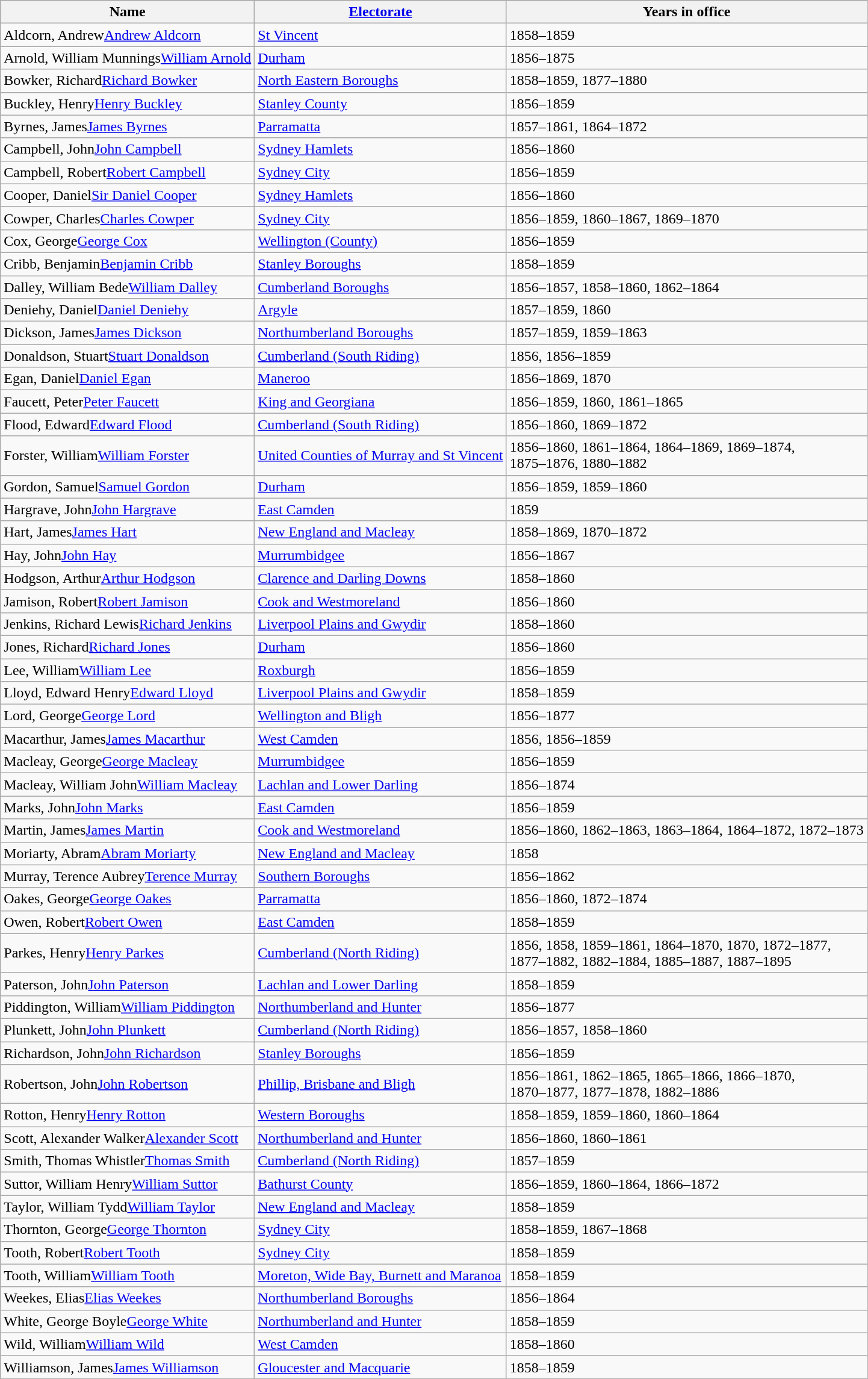<table class="wikitable sortable" style="border:1px solid #aaa; border-collapse:collapse">
<tr bgcolor="#cccccc">
<th><strong>Name</strong></th>
<th><strong><a href='#'>Electorate</a></strong></th>
<th><strong>Years in office</strong></th>
</tr>
<tr>
<td><span>Aldcorn, Andrew</span><a href='#'>Andrew Aldcorn</a></td>
<td><a href='#'>St Vincent</a></td>
<td>1858–1859</td>
</tr>
<tr>
<td><span>Arnold, William Munnings</span><a href='#'>William Arnold</a></td>
<td><a href='#'>Durham</a></td>
<td>1856–1875</td>
</tr>
<tr>
<td><span>Bowker, Richard</span><a href='#'>Richard Bowker</a></td>
<td><a href='#'>North Eastern Boroughs</a></td>
<td>1858–1859, 1877–1880</td>
</tr>
<tr>
<td><span>Buckley, Henry</span><a href='#'>Henry Buckley</a></td>
<td><a href='#'>Stanley County</a></td>
<td>1856–1859</td>
</tr>
<tr>
<td><span>Byrnes, James</span><a href='#'>James Byrnes</a></td>
<td><a href='#'>Parramatta</a></td>
<td>1857–1861, 1864–1872</td>
</tr>
<tr>
<td><span>Campbell, John</span><a href='#'>John Campbell</a></td>
<td><a href='#'>Sydney Hamlets</a></td>
<td>1856–1860</td>
</tr>
<tr>
<td><span>Campbell, Robert</span><a href='#'>Robert Campbell</a></td>
<td><a href='#'>Sydney City</a></td>
<td>1856–1859</td>
</tr>
<tr>
<td><span>Cooper, Daniel</span><a href='#'>Sir Daniel Cooper</a></td>
<td><a href='#'>Sydney Hamlets</a></td>
<td>1856–1860</td>
</tr>
<tr>
<td><span>Cowper, Charles</span><a href='#'>Charles Cowper</a></td>
<td><a href='#'>Sydney City</a></td>
<td>1856–1859, 1860–1867, 1869–1870</td>
</tr>
<tr>
<td><span>Cox, George</span><a href='#'>George Cox</a></td>
<td><a href='#'>Wellington (County)</a></td>
<td>1856–1859</td>
</tr>
<tr>
<td><span>Cribb, Benjamin</span><a href='#'>Benjamin Cribb</a></td>
<td><a href='#'>Stanley Boroughs</a></td>
<td>1858–1859</td>
</tr>
<tr>
<td><span>Dalley, William Bede</span><a href='#'>William Dalley</a></td>
<td><a href='#'>Cumberland Boroughs</a></td>
<td>1856–1857, 1858–1860, 1862–1864</td>
</tr>
<tr>
<td><span>Deniehy, Daniel</span><a href='#'>Daniel Deniehy</a></td>
<td><a href='#'>Argyle</a></td>
<td>1857–1859, 1860</td>
</tr>
<tr>
<td><span>Dickson, James</span><a href='#'>James Dickson</a></td>
<td><a href='#'>Northumberland Boroughs</a></td>
<td>1857–1859, 1859–1863</td>
</tr>
<tr>
<td><span>Donaldson, Stuart</span><a href='#'>Stuart Donaldson</a></td>
<td><a href='#'>Cumberland (South Riding)</a></td>
<td>1856, 1856–1859</td>
</tr>
<tr>
<td><span>Egan, Daniel</span><a href='#'>Daniel Egan</a></td>
<td><a href='#'>Maneroo</a></td>
<td>1856–1869, 1870</td>
</tr>
<tr>
<td><span>Faucett, Peter</span><a href='#'>Peter Faucett</a></td>
<td><a href='#'>King and Georgiana</a></td>
<td>1856–1859, 1860, 1861–1865</td>
</tr>
<tr>
<td><span>Flood, Edward</span><a href='#'>Edward Flood</a></td>
<td><a href='#'>Cumberland (South Riding)</a></td>
<td>1856–1860, 1869–1872</td>
</tr>
<tr>
<td><span>Forster, William</span><a href='#'>William Forster</a></td>
<td><a href='#'>United Counties of Murray and St Vincent</a></td>
<td>1856–1860, 1861–1864, 1864–1869, 1869–1874,<br>1875–1876, 1880–1882</td>
</tr>
<tr>
<td><span>Gordon, Samuel</span><a href='#'>Samuel Gordon</a></td>
<td><a href='#'>Durham</a></td>
<td>1856–1859, 1859–1860</td>
</tr>
<tr>
<td><span>Hargrave, John</span><a href='#'>John Hargrave</a></td>
<td><a href='#'>East Camden</a></td>
<td>1859</td>
</tr>
<tr>
<td><span>Hart, James</span><a href='#'>James Hart</a></td>
<td><a href='#'>New England and Macleay</a></td>
<td>1858–1869, 1870–1872</td>
</tr>
<tr>
<td><span>Hay, John</span><a href='#'>John Hay</a></td>
<td><a href='#'>Murrumbidgee</a></td>
<td>1856–1867</td>
</tr>
<tr>
<td><span>Hodgson, Arthur</span><a href='#'>Arthur Hodgson</a></td>
<td><a href='#'>Clarence and Darling Downs</a></td>
<td>1858–1860</td>
</tr>
<tr>
<td><span>Jamison, Robert</span><a href='#'>Robert Jamison</a></td>
<td><a href='#'>Cook and Westmoreland</a></td>
<td>1856–1860</td>
</tr>
<tr>
<td><span>Jenkins, Richard Lewis</span><a href='#'>Richard Jenkins</a></td>
<td><a href='#'>Liverpool Plains and Gwydir</a></td>
<td>1858–1860</td>
</tr>
<tr>
<td><span>Jones, Richard</span><a href='#'>Richard Jones</a></td>
<td><a href='#'>Durham</a></td>
<td>1856–1860</td>
</tr>
<tr>
<td><span>Lee, William</span><a href='#'>William Lee</a></td>
<td><a href='#'>Roxburgh</a></td>
<td>1856–1859</td>
</tr>
<tr>
<td><span>Lloyd, Edward Henry</span><a href='#'>Edward Lloyd</a></td>
<td><a href='#'>Liverpool Plains and Gwydir</a></td>
<td>1858–1859</td>
</tr>
<tr>
<td><span>Lord, George</span><a href='#'>George Lord</a></td>
<td><a href='#'>Wellington and Bligh</a></td>
<td>1856–1877</td>
</tr>
<tr>
<td><span>Macarthur, James</span><a href='#'>James Macarthur</a></td>
<td><a href='#'>West Camden</a></td>
<td>1856, 1856–1859</td>
</tr>
<tr>
<td><span>Macleay, George</span><a href='#'>George Macleay</a></td>
<td><a href='#'>Murrumbidgee</a></td>
<td>1856–1859</td>
</tr>
<tr>
<td><span>Macleay, William John</span><a href='#'>William Macleay</a></td>
<td><a href='#'>Lachlan and Lower Darling</a></td>
<td>1856–1874</td>
</tr>
<tr>
<td><span>Marks, John</span><a href='#'>John Marks</a></td>
<td><a href='#'>East Camden</a></td>
<td>1856–1859</td>
</tr>
<tr>
<td><span>Martin, James</span><a href='#'>James Martin</a></td>
<td><a href='#'>Cook and Westmoreland</a></td>
<td>1856–1860, 1862–1863, 1863–1864, 1864–1872, 1872–1873</td>
</tr>
<tr>
<td><span>Moriarty, Abram</span><a href='#'>Abram Moriarty</a></td>
<td><a href='#'>New England and Macleay</a></td>
<td>1858</td>
</tr>
<tr>
<td><span>Murray, Terence Aubrey</span><a href='#'>Terence Murray</a></td>
<td><a href='#'>Southern Boroughs</a></td>
<td>1856–1862</td>
</tr>
<tr>
<td><span>Oakes, George</span><a href='#'>George Oakes</a></td>
<td><a href='#'>Parramatta</a></td>
<td>1856–1860, 1872–1874</td>
</tr>
<tr>
<td><span>Owen, Robert</span><a href='#'>Robert Owen</a></td>
<td><a href='#'>East Camden</a></td>
<td>1858–1859</td>
</tr>
<tr>
<td><span>Parkes, Henry</span><a href='#'>Henry Parkes</a></td>
<td><a href='#'>Cumberland (North Riding)</a></td>
<td>1856, 1858, 1859–1861, 1864–1870, 1870, 1872–1877,<br>1877–1882, 1882–1884, 1885–1887, 1887–1895</td>
</tr>
<tr>
<td><span>Paterson, John</span><a href='#'>John Paterson</a></td>
<td><a href='#'>Lachlan and Lower Darling</a></td>
<td>1858–1859</td>
</tr>
<tr>
<td><span>Piddington, William</span><a href='#'>William Piddington</a></td>
<td><a href='#'>Northumberland and Hunter</a></td>
<td>1856–1877</td>
</tr>
<tr>
<td><span>Plunkett, John</span><a href='#'>John Plunkett</a></td>
<td><a href='#'>Cumberland (North Riding)</a></td>
<td>1856–1857, 1858–1860</td>
</tr>
<tr>
<td><span>Richardson, John</span><a href='#'>John Richardson</a></td>
<td><a href='#'>Stanley Boroughs</a></td>
<td>1856–1859</td>
</tr>
<tr>
<td><span>Robertson, John</span><a href='#'>John Robertson</a></td>
<td><a href='#'>Phillip, Brisbane and Bligh</a></td>
<td>1856–1861, 1862–1865, 1865–1866, 1866–1870,<br>1870–1877, 1877–1878, 1882–1886</td>
</tr>
<tr>
<td><span>Rotton, Henry</span><a href='#'>Henry Rotton</a></td>
<td><a href='#'>Western Boroughs</a></td>
<td>1858–1859, 1859–1860, 1860–1864</td>
</tr>
<tr>
<td><span>Scott, Alexander Walker</span><a href='#'>Alexander Scott</a></td>
<td><a href='#'>Northumberland and Hunter</a></td>
<td>1856–1860, 1860–1861</td>
</tr>
<tr>
<td><span>Smith, Thomas Whistler</span><a href='#'>Thomas Smith</a></td>
<td><a href='#'>Cumberland (North Riding)</a></td>
<td>1857–1859</td>
</tr>
<tr>
<td><span>Suttor, William Henry</span><a href='#'>William Suttor</a></td>
<td><a href='#'>Bathurst County</a></td>
<td>1856–1859, 1860–1864, 1866–1872</td>
</tr>
<tr>
<td><span>Taylor, William Tydd</span><a href='#'>William Taylor</a></td>
<td><a href='#'>New England and Macleay</a></td>
<td>1858–1859</td>
</tr>
<tr>
<td><span>Thornton, George</span><a href='#'>George Thornton</a></td>
<td><a href='#'>Sydney City</a></td>
<td>1858–1859, 1867–1868</td>
</tr>
<tr>
<td><span>Tooth, Robert</span><a href='#'>Robert Tooth</a></td>
<td><a href='#'>Sydney City</a></td>
<td>1858–1859</td>
</tr>
<tr>
<td><span>Tooth, William</span><a href='#'>William Tooth</a></td>
<td><a href='#'>Moreton, Wide Bay, Burnett and Maranoa</a></td>
<td>1858–1859</td>
</tr>
<tr>
<td><span>Weekes, Elias</span><a href='#'>Elias Weekes</a></td>
<td><a href='#'>Northumberland Boroughs</a></td>
<td>1856–1864</td>
</tr>
<tr>
<td><span>White, George Boyle</span><a href='#'>George White</a></td>
<td><a href='#'>Northumberland and Hunter</a></td>
<td>1858–1859</td>
</tr>
<tr>
<td><span>Wild, William</span><a href='#'>William Wild</a></td>
<td><a href='#'>West Camden</a></td>
<td>1858–1860</td>
</tr>
<tr>
<td><span>Williamson, James</span><a href='#'>James Williamson</a></td>
<td><a href='#'>Gloucester and Macquarie</a></td>
<td>1858–1859</td>
</tr>
</table>
